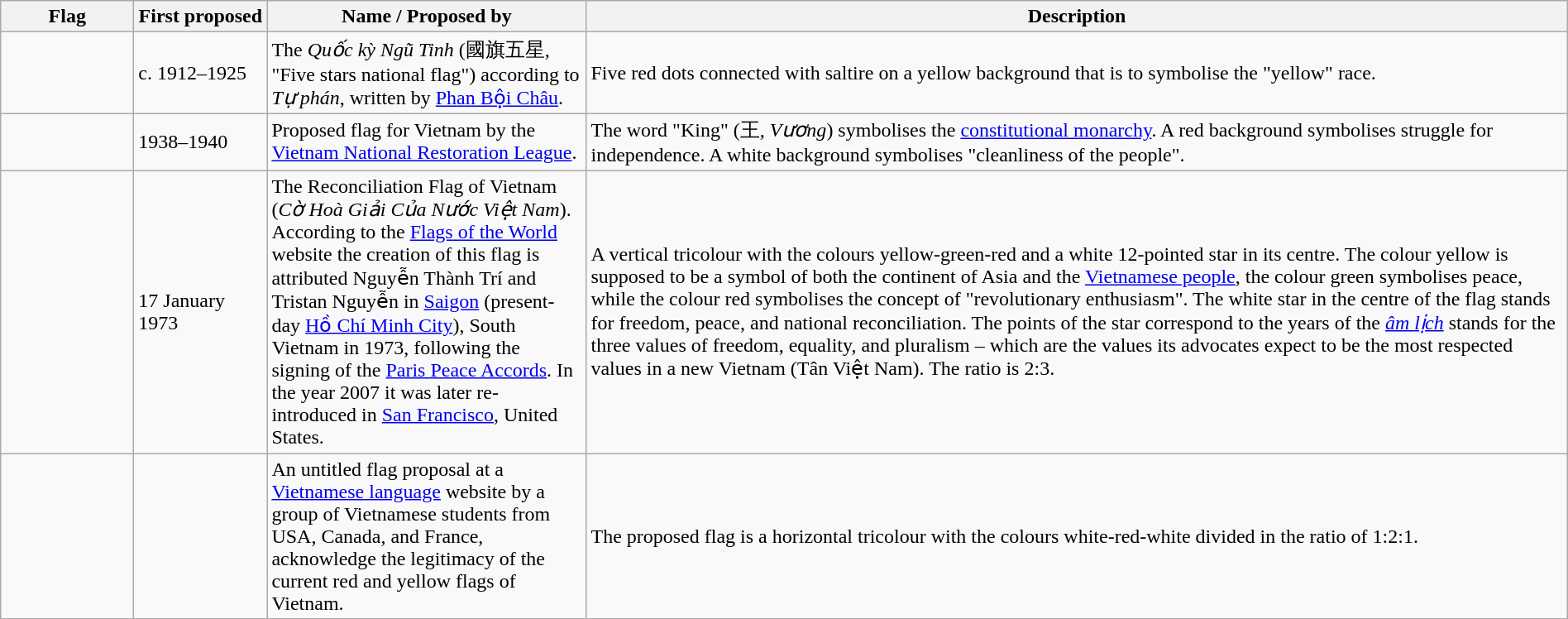<table class="wikitable" style="width:100%">
<tr>
<th width="100px">Flag</th>
<th width="100px">First proposed</th>
<th width="250px">Name / Proposed by</th>
<th style="min-width:250px">Description</th>
</tr>
<tr>
<td></td>
<td>c. 1912–1925</td>
<td>The <em>Quốc kỳ Ngũ Tinh</em> (國旗五星, "Five stars national flag") according to <em>Tự phán</em>, written by <a href='#'>Phan Bội Châu</a>.</td>
<td>Five red dots connected with saltire on a yellow background that is to symbolise the "yellow" race.</td>
</tr>
<tr>
<td></td>
<td>1938–1940</td>
<td>Proposed flag for Vietnam by the <a href='#'>Vietnam National Restoration League</a>.</td>
<td>The word "King" (王, <em>Vương</em>) symbolises the <a href='#'>constitutional monarchy</a>. A red background symbolises struggle for independence. A white background symbolises "cleanliness of the people".</td>
</tr>
<tr>
<td></td>
<td>17 January 1973</td>
<td>The Reconciliation Flag of Vietnam (<em>Cờ Hoà Giải Của Nước Việt Nam</em>). According to the <a href='#'>Flags of the World</a> website the creation of this flag is attributed Nguyễn Thành Trí and Tristan Nguyễn in <a href='#'>Saigon</a> (present-day <a href='#'>Hồ Chí Minh City</a>), South Vietnam in 1973, following the signing of the <a href='#'>Paris Peace Accords</a>. In the year 2007 it was later re-introduced in <a href='#'>San Francisco</a>, United States.</td>
<td>A vertical tricolour with the colours yellow-green-red and a white 12-pointed star in its centre. The colour yellow is supposed to be a symbol of both the continent of Asia and the <a href='#'>Vietnamese people</a>, the colour green symbolises peace, while the colour red symbolises the concept of "revolutionary enthusiasm". The white star in the centre of the flag stands for freedom, peace, and national reconciliation. The points of the star correspond to the years of the <em><a href='#'>âm lịch</a></em> stands for the three values of freedom, equality, and pluralism – which are the values its advocates expect to be the most respected values in a new Vietnam (Tân Việt Nam). The ratio is 2:3.</td>
</tr>
<tr>
<td></td>
<td></td>
<td>An untitled flag proposal at a <a href='#'>Vietnamese language</a> website by a group of Vietnamese students from USA, Canada, and France, acknowledge the legitimacy of the current red and yellow flags of Vietnam.</td>
<td>The proposed flag is a horizontal tricolour with the colours white-red-white divided in the ratio of 1:2:1.</td>
</tr>
</table>
